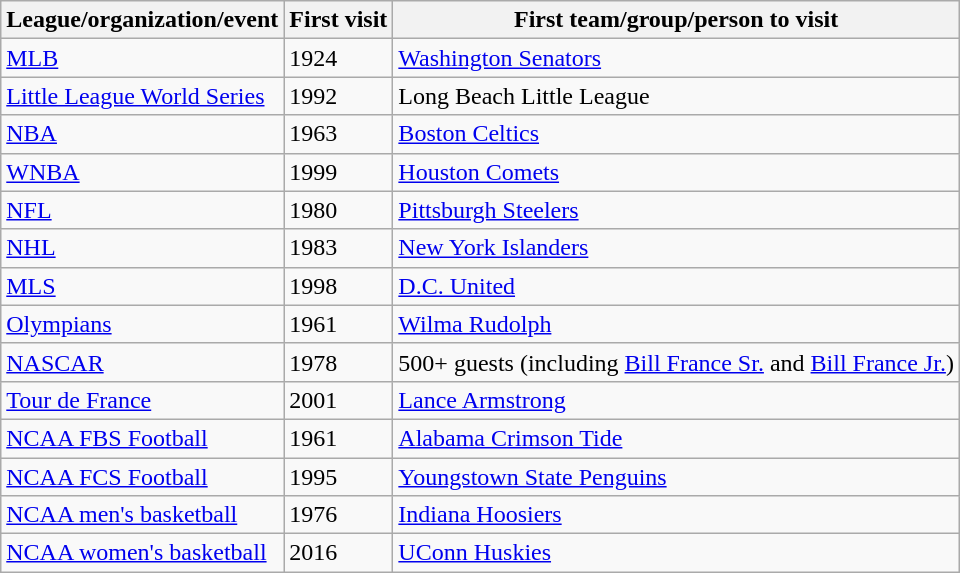<table class="wikitable sortable">
<tr>
<th>League/organization/event</th>
<th>First visit</th>
<th>First team/group/person to visit</th>
</tr>
<tr>
<td><a href='#'>MLB</a></td>
<td>1924</td>
<td><a href='#'>Washington Senators</a></td>
</tr>
<tr>
<td><a href='#'>Little League World Series</a></td>
<td>1992</td>
<td>Long Beach Little League</td>
</tr>
<tr>
<td><a href='#'>NBA</a></td>
<td>1963</td>
<td><a href='#'>Boston Celtics</a></td>
</tr>
<tr>
<td><a href='#'>WNBA</a></td>
<td>1999</td>
<td><a href='#'>Houston Comets</a></td>
</tr>
<tr>
<td><a href='#'>NFL</a></td>
<td>1980</td>
<td><a href='#'>Pittsburgh Steelers</a></td>
</tr>
<tr>
<td><a href='#'>NHL</a></td>
<td>1983</td>
<td><a href='#'>New York Islanders</a></td>
</tr>
<tr>
<td><a href='#'>MLS</a></td>
<td>1998</td>
<td><a href='#'>D.C. United</a></td>
</tr>
<tr>
<td><a href='#'>Olympians</a></td>
<td>1961</td>
<td><a href='#'>Wilma Rudolph</a></td>
</tr>
<tr>
<td><a href='#'>NASCAR</a></td>
<td>1978</td>
<td>500+ guests (including <a href='#'>Bill France Sr.</a> and <a href='#'>Bill France Jr.</a>)</td>
</tr>
<tr>
<td><a href='#'>Tour de France</a></td>
<td>2001</td>
<td><a href='#'>Lance Armstrong</a></td>
</tr>
<tr>
<td><a href='#'>NCAA FBS Football</a></td>
<td>1961</td>
<td><a href='#'>Alabama Crimson Tide</a></td>
</tr>
<tr>
<td><a href='#'>NCAA FCS Football</a></td>
<td>1995</td>
<td><a href='#'>Youngstown State Penguins</a></td>
</tr>
<tr>
<td><a href='#'>NCAA men's basketball</a></td>
<td>1976</td>
<td><a href='#'>Indiana Hoosiers</a></td>
</tr>
<tr>
<td><a href='#'>NCAA women's basketball</a></td>
<td>2016</td>
<td><a href='#'>UConn Huskies</a></td>
</tr>
</table>
